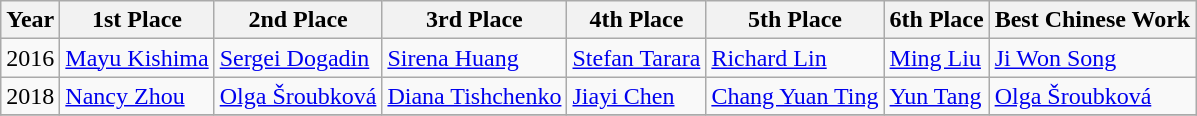<table class="wikitable">
<tr>
<th>Year</th>
<th>1st Place</th>
<th>2nd Place</th>
<th>3rd Place</th>
<th>4th Place</th>
<th>5th Place</th>
<th>6th Place</th>
<th>Best Chinese Work</th>
</tr>
<tr>
<td>2016</td>
<td><a href='#'>Mayu Kishima</a> </td>
<td><a href='#'>Sergei Dogadin</a> </td>
<td><a href='#'>Sirena Huang</a> </td>
<td><a href='#'>Stefan Tarara</a> </td>
<td><a href='#'>Richard Lin</a> </td>
<td><a href='#'>Ming Liu</a> </td>
<td><a href='#'>Ji Won Song</a> </td>
</tr>
<tr>
<td>2018</td>
<td><a href='#'>Nancy Zhou</a> </td>
<td><a href='#'>Olga Šroubková</a> </td>
<td><a href='#'>Diana Tishchenko</a> </td>
<td><a href='#'>Jiayi Chen</a> </td>
<td><a href='#'>Chang Yuan Ting</a> </td>
<td><a href='#'>Yun Tang</a> </td>
<td><a href='#'>Olga Šroubková</a> </td>
</tr>
<tr>
</tr>
</table>
